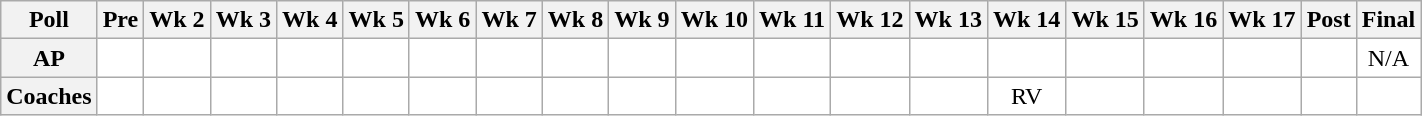<table class="wikitable" style="white-space:nowrap;text-align:center;">
<tr>
<th>Poll</th>
<th>Pre</th>
<th>Wk 2</th>
<th>Wk 3</th>
<th>Wk 4</th>
<th>Wk 5</th>
<th>Wk 6</th>
<th>Wk 7</th>
<th>Wk 8</th>
<th>Wk 9</th>
<th>Wk 10</th>
<th>Wk 11</th>
<th>Wk 12</th>
<th>Wk 13</th>
<th>Wk 14</th>
<th>Wk 15</th>
<th>Wk 16</th>
<th>Wk 17</th>
<th>Post</th>
<th>Final</th>
</tr>
<tr>
<th>AP</th>
<td style="background:#FFF;"></td>
<td style="background:#FFF;"></td>
<td style="background:#FFF;"></td>
<td style="background:#FFF;"></td>
<td style="background:#FFF;"></td>
<td style="background:#FFF;"></td>
<td style="background:#FFF;"></td>
<td style="background:#FFF;"></td>
<td style="background:#FFF;"></td>
<td style="background:#FFF;"></td>
<td style="background:#FFF;"></td>
<td style="background:#FFF;"></td>
<td style="background:#FFF;"></td>
<td style="background:#FFF;"></td>
<td style="background:#FFF;"></td>
<td style="background:#FFF;"></td>
<td style="background:#FFF;"></td>
<td style="background:#FFF;"></td>
<td style="background:#FFF;">N/A </td>
</tr>
<tr>
<th>Coaches</th>
<td style="background:#FFF;"></td>
<td style="background:#FFF;"></td>
<td style="background:#FFF;"></td>
<td style="background:#FFF;"></td>
<td style="background:#FFF;"></td>
<td style="background:#FFF;"></td>
<td style="background:#FFF;"></td>
<td style="background:#FFF;"></td>
<td style="background:#FFF;"></td>
<td style="background:#FFF;"></td>
<td style="background:#FFF;"></td>
<td style="background:#FFF;"></td>
<td style="background:#FFF;"></td>
<td style="background:#FFF;">RV </td>
<td style="background:#FFF;"></td>
<td style="background:#FFF;"></td>
<td style="background:#FFF;"></td>
<td style="background:#FFF;"></td>
<td style="background:#FFF;"></td>
</tr>
</table>
